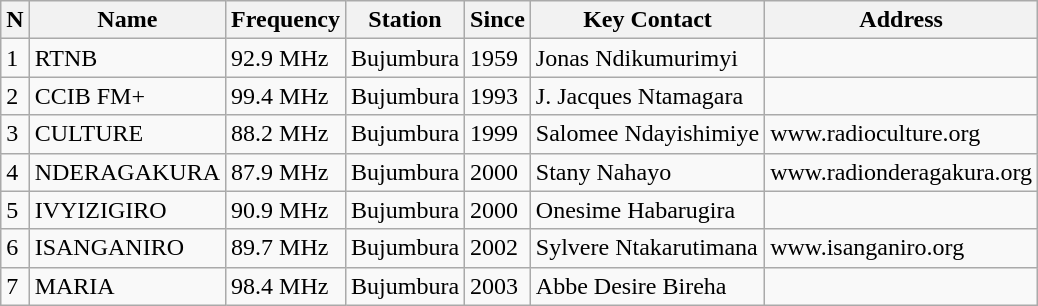<table class="wikitable">
<tr>
<th>N</th>
<th>Name</th>
<th>Frequency</th>
<th>Station</th>
<th>Since</th>
<th>Key Contact</th>
<th>Address</th>
</tr>
<tr>
<td>1</td>
<td>RTNB</td>
<td>92.9 MHz</td>
<td>Bujumbura</td>
<td>1959</td>
<td>Jonas Ndikumurimyi</td>
<td></td>
</tr>
<tr>
<td>2</td>
<td>CCIB FM+</td>
<td>99.4 MHz</td>
<td>Bujumbura</td>
<td>1993</td>
<td>J. Jacques Ntamagara</td>
<td></td>
</tr>
<tr>
<td>3</td>
<td>CULTURE</td>
<td>88.2 MHz</td>
<td>Bujumbura</td>
<td>1999</td>
<td>Salomee Ndayishimiye</td>
<td>www.radioculture.org</td>
</tr>
<tr>
<td>4</td>
<td>NDERAGAKURA</td>
<td>87.9 MHz</td>
<td>Bujumbura</td>
<td>2000</td>
<td>Stany Nahayo</td>
<td>www.radionderagakura.org</td>
</tr>
<tr>
<td>5</td>
<td>IVYIZIGIRO</td>
<td>90.9 MHz</td>
<td>Bujumbura</td>
<td>2000</td>
<td>Onesime Habarugira</td>
<td></td>
</tr>
<tr>
<td>6</td>
<td>ISANGANIRO</td>
<td>89.7 MHz</td>
<td>Bujumbura</td>
<td>2002</td>
<td>Sylvere Ntakarutimana</td>
<td>www.isanganiro.org</td>
</tr>
<tr>
<td>7</td>
<td>MARIA</td>
<td>98.4 MHz</td>
<td>Bujumbura</td>
<td>2003</td>
<td>Abbe Desire Bireha</td>
<td></td>
</tr>
</table>
